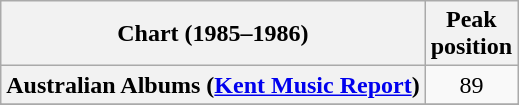<table class="wikitable sortable plainrowheaders" style="text-align:center">
<tr>
<th scope="col">Chart (1985–1986)</th>
<th scope="col">Peak<br>position</th>
</tr>
<tr>
<th scope="row">Australian Albums (<a href='#'>Kent Music Report</a>)</th>
<td style="text-align:center;">89</td>
</tr>
<tr>
</tr>
<tr>
</tr>
<tr>
</tr>
</table>
